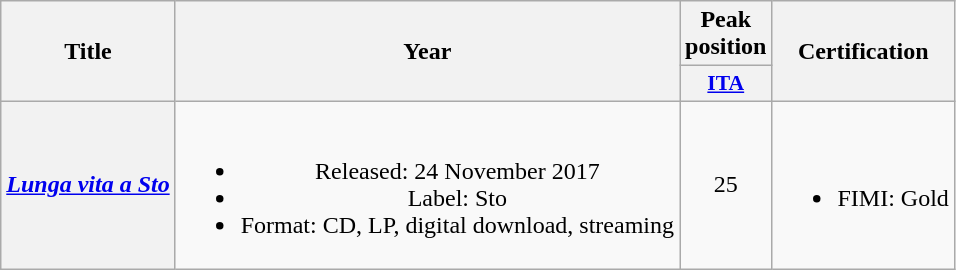<table class="wikitable plainrowheaders" style="text-align:center;">
<tr>
<th rowspan="2">Title</th>
<th rowspan="2">Year</th>
<th>Peak<br>position</th>
<th rowspan="2">Certification</th>
</tr>
<tr>
<th scope="col" style="width:3em;font-size:90%;"><a href='#'>ITA</a><br></th>
</tr>
<tr>
<th scope="row"><em><a href='#'>Lunga vita a Sto</a></em></th>
<td><br><ul><li>Released: 24 November 2017</li><li>Label: Sto</li><li>Format: CD, LP, digital download, streaming</li></ul></td>
<td>25</td>
<td><br><ul><li>FIMI: Gold</li></ul></td>
</tr>
</table>
